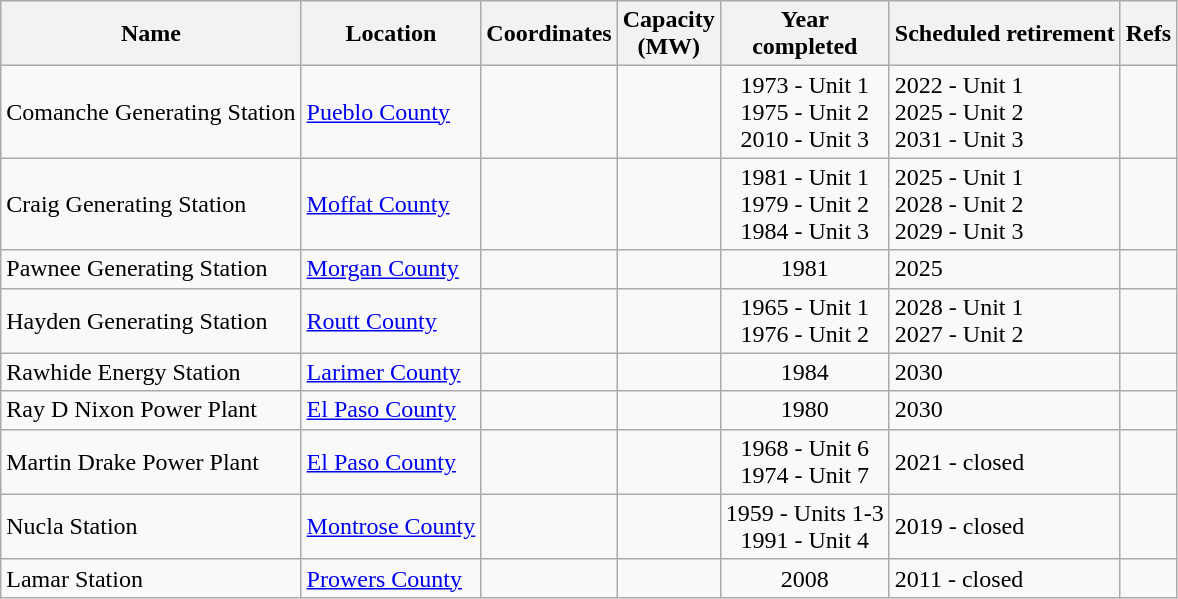<table class="wikitable sortable">
<tr>
<th>Name</th>
<th>Location</th>
<th>Coordinates</th>
<th>Capacity<br>(MW)</th>
<th>Year<br>completed</th>
<th>Scheduled retirement</th>
<th>Refs</th>
</tr>
<tr>
<td>Comanche Generating Station</td>
<td><a href='#'>Pueblo County</a></td>
<td></td>
<td align="center"></td>
<td align="center">1973 - Unit 1<br>1975 - Unit 2<br>2010 - Unit 3</td>
<td>2022 - Unit 1<br>2025 - Unit 2<br>2031 - Unit 3</td>
<td></td>
</tr>
<tr>
<td>Craig Generating Station</td>
<td><a href='#'>Moffat County</a></td>
<td></td>
<td align="center"></td>
<td align="center">1981 - Unit 1<br>1979 - Unit 2<br>1984 - Unit 3</td>
<td>2025 - Unit 1<br>2028 - Unit 2<br>2029 - Unit 3</td>
<td></td>
</tr>
<tr>
<td>Pawnee Generating Station</td>
<td><a href='#'>Morgan County</a></td>
<td></td>
<td align="center"></td>
<td align="center">1981</td>
<td>2025</td>
<td></td>
</tr>
<tr>
<td>Hayden Generating Station</td>
<td><a href='#'>Routt County</a></td>
<td></td>
<td align="center"></td>
<td align="center">1965 - Unit 1<br>1976 - Unit 2</td>
<td>2028 - Unit 1<br>2027 - Unit 2</td>
<td></td>
</tr>
<tr>
<td>Rawhide Energy Station</td>
<td><a href='#'>Larimer County</a></td>
<td></td>
<td align="center"></td>
<td align="center">1984</td>
<td>2030</td>
<td></td>
</tr>
<tr>
<td>Ray D Nixon Power Plant</td>
<td><a href='#'>El Paso County</a></td>
<td></td>
<td align="center"></td>
<td align="center">1980</td>
<td>2030</td>
<td></td>
</tr>
<tr>
<td>Martin Drake Power Plant</td>
<td><a href='#'>El Paso County</a></td>
<td></td>
<td align="center"></td>
<td align="center">1968 - Unit 6<br>1974 - Unit 7</td>
<td>2021 - closed </td>
<td></td>
</tr>
<tr>
<td>Nucla Station</td>
<td><a href='#'>Montrose County</a></td>
<td></td>
<td align="center"></td>
<td align="center">1959 - Units 1-3<br>1991 - Unit 4</td>
<td>2019 - closed</td>
<td></td>
</tr>
<tr>
<td>Lamar Station</td>
<td><a href='#'>Prowers County</a></td>
<td></td>
<td align="center"></td>
<td align="center">2008</td>
<td>2011 - closed</td>
<td></td>
</tr>
</table>
